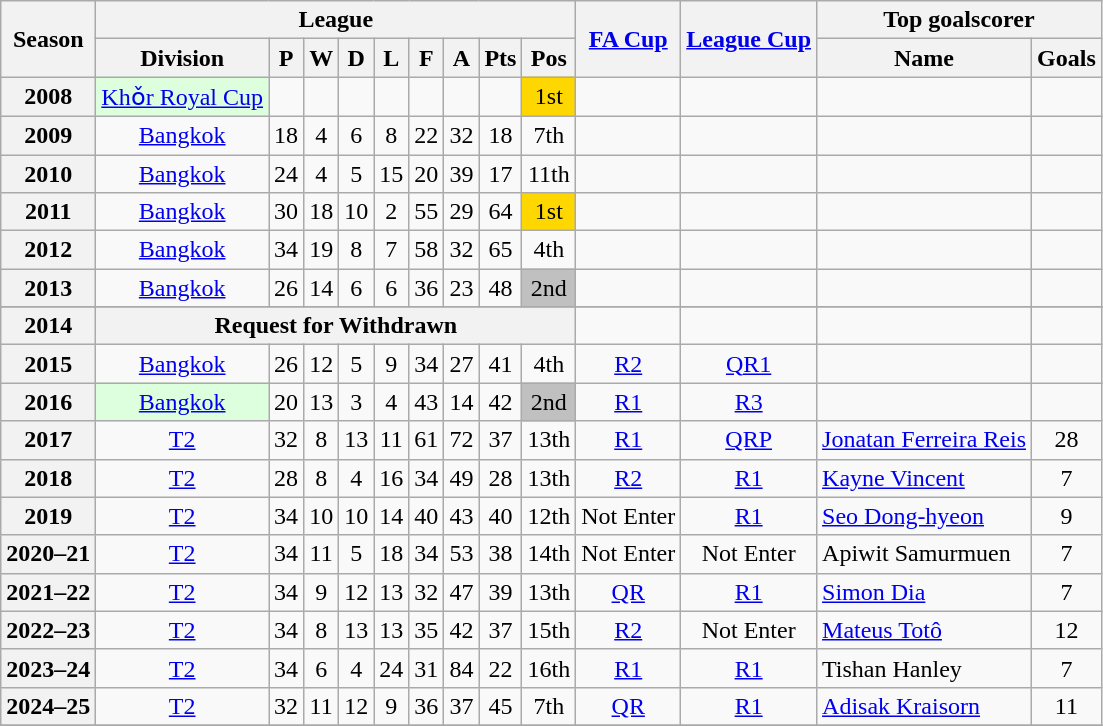<table class="wikitable" style="text-align: center">
<tr>
<th rowspan=2>Season</th>
<th colspan=9>League</th>
<th rowspan=2><a href='#'>FA Cup</a></th>
<th rowspan=2><a href='#'>League Cup</a></th>
<th colspan=2>Top goalscorer</th>
</tr>
<tr>
<th>Division</th>
<th>P</th>
<th>W</th>
<th>D</th>
<th>L</th>
<th>F</th>
<th>A</th>
<th>Pts</th>
<th>Pos</th>
<th>Name</th>
<th>Goals</th>
</tr>
<tr>
<th>2008</th>
<td bgcolor="#DDFFDD"><a href='#'>Khǒr Royal Cup</a></td>
<td></td>
<td></td>
<td></td>
<td></td>
<td></td>
<td></td>
<td></td>
<td bgcolor=gold>1st</td>
<td></td>
<td></td>
<td></td>
<td></td>
</tr>
<tr>
<th>2009</th>
<td><a href='#'>Bangkok</a></td>
<td>18</td>
<td>4</td>
<td>6</td>
<td>8</td>
<td>22</td>
<td>32</td>
<td>18</td>
<td>7th</td>
<td></td>
<td></td>
<td></td>
<td></td>
</tr>
<tr>
<th>2010</th>
<td><a href='#'>Bangkok</a></td>
<td>24</td>
<td>4</td>
<td>5</td>
<td>15</td>
<td>20</td>
<td>39</td>
<td>17</td>
<td>11th</td>
<td></td>
<td></td>
<td></td>
<td></td>
</tr>
<tr>
<th>2011</th>
<td><a href='#'>Bangkok</a></td>
<td>30</td>
<td>18</td>
<td>10</td>
<td>2</td>
<td>55</td>
<td>29</td>
<td>64</td>
<td bgcolor=gold>1st</td>
<td></td>
<td></td>
<td></td>
<td></td>
</tr>
<tr>
<th>2012</th>
<td><a href='#'>Bangkok</a></td>
<td>34</td>
<td>19</td>
<td>8</td>
<td>7</td>
<td>58</td>
<td>32</td>
<td>65</td>
<td>4th</td>
<td></td>
<td></td>
<td></td>
<td></td>
</tr>
<tr>
<th>2013</th>
<td><a href='#'>Bangkok</a></td>
<td>26</td>
<td>14</td>
<td>6</td>
<td>6</td>
<td>36</td>
<td>23</td>
<td>48</td>
<td bgcolor=silver>2nd</td>
<td></td>
<td></td>
<td></td>
<td></td>
</tr>
<tr>
</tr>
<tr>
<th>2014</th>
<th colspan="9">Request for Withdrawn</th>
<td></td>
<td></td>
<td></td>
<td></td>
</tr>
<tr>
<th>2015</th>
<td><a href='#'>Bangkok</a></td>
<td>26</td>
<td>12</td>
<td>5</td>
<td>9</td>
<td>34</td>
<td>27</td>
<td>41</td>
<td>4th</td>
<td><a href='#'>R2</a></td>
<td><a href='#'>QR1</a></td>
<td></td>
<td></td>
</tr>
<tr>
<th>2016</th>
<td bgcolor="#DDFFDD"><a href='#'>Bangkok</a></td>
<td>20</td>
<td>13</td>
<td>3</td>
<td>4</td>
<td>43</td>
<td>14</td>
<td>42</td>
<td bgcolor=silver>2nd</td>
<td><a href='#'>R1</a></td>
<td><a href='#'>R3</a></td>
<td></td>
<td></td>
</tr>
<tr>
<th>2017</th>
<td><a href='#'>T2</a></td>
<td>32</td>
<td>8</td>
<td>13</td>
<td>11</td>
<td>61</td>
<td>72</td>
<td>37</td>
<td>13th</td>
<td><a href='#'>R1</a></td>
<td><a href='#'>QRP</a></td>
<td align="left"> <a href='#'>Jonatan Ferreira Reis</a></td>
<td>28</td>
</tr>
<tr>
<th>2018</th>
<td><a href='#'>T2</a></td>
<td>28</td>
<td>8</td>
<td>4</td>
<td>16</td>
<td>34</td>
<td>49</td>
<td>28</td>
<td>13th</td>
<td><a href='#'>R2</a></td>
<td><a href='#'>R1</a></td>
<td align="left"> <a href='#'>Kayne Vincent</a></td>
<td>7</td>
</tr>
<tr>
<th>2019</th>
<td><a href='#'>T2</a></td>
<td>34</td>
<td>10</td>
<td>10</td>
<td>14</td>
<td>40</td>
<td>43</td>
<td>40</td>
<td>12th</td>
<td>Not Enter</td>
<td><a href='#'>R1</a></td>
<td align="left"> <a href='#'>Seo Dong-hyeon</a></td>
<td>9</td>
</tr>
<tr>
<th>2020–21</th>
<td><a href='#'>T2</a></td>
<td>34</td>
<td>11</td>
<td>5</td>
<td>18</td>
<td>34</td>
<td>53</td>
<td>38</td>
<td>14th</td>
<td>Not Enter</td>
<td>Not Enter</td>
<td align="left"> Apiwit Samurmuen</td>
<td>7</td>
</tr>
<tr>
<th>2021–22</th>
<td><a href='#'>T2</a></td>
<td>34</td>
<td>9</td>
<td>12</td>
<td>13</td>
<td>32</td>
<td>47</td>
<td>39</td>
<td>13th</td>
<td><a href='#'>QR</a></td>
<td><a href='#'>R1</a></td>
<td align="left"> <a href='#'>Simon Dia</a></td>
<td>7</td>
</tr>
<tr>
<th>2022–23</th>
<td><a href='#'>T2</a></td>
<td>34</td>
<td>8</td>
<td>13</td>
<td>13</td>
<td>35</td>
<td>42</td>
<td>37</td>
<td>15th</td>
<td><a href='#'>R2</a></td>
<td>Not Enter</td>
<td align="left"> <a href='#'>Mateus Totô</a></td>
<td>12</td>
</tr>
<tr>
<th>2023–24</th>
<td><a href='#'>T2</a></td>
<td>34</td>
<td>6</td>
<td>4</td>
<td>24</td>
<td>31</td>
<td>84</td>
<td>22</td>
<td>16th</td>
<td><a href='#'>R1</a></td>
<td><a href='#'>R1</a></td>
<td align="left"> Tishan Hanley</td>
<td>7</td>
</tr>
<tr>
<th>2024–25</th>
<td><a href='#'>T2</a></td>
<td>32</td>
<td>11</td>
<td>12</td>
<td>9</td>
<td>36</td>
<td>37</td>
<td>45</td>
<td>7th</td>
<td><a href='#'>QR</a></td>
<td><a href='#'>R1</a></td>
<td align="left"> <a href='#'>Adisak Kraisorn</a></td>
<td>11</td>
</tr>
<tr>
</tr>
</table>
